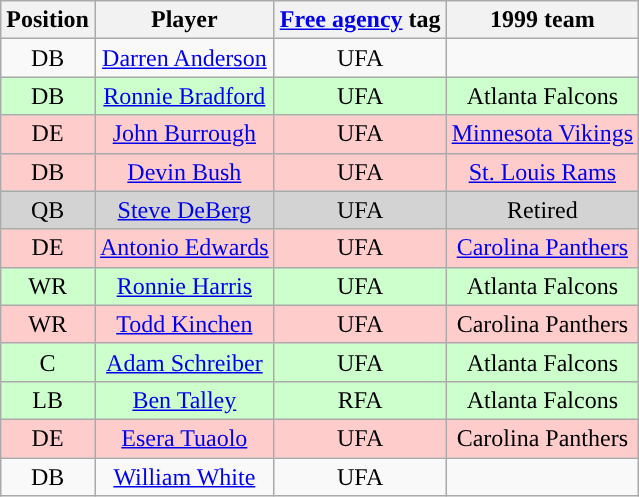<table class="wikitable" style="text-align:center">
<tr>
<th>Position</th>
<th>Player</th>
<th><a href='#'><span>Free agency</span></a> tag</th>
<th>1999 team</th>
</tr>
<tr>
<td>DB</td>
<td><a href='#'>Darren Anderson</a></td>
<td>UFA</td>
<td></td>
</tr>
<tr bgcolor=ccffcc>
<td>DB</td>
<td><a href='#'>Ronnie Bradford</a></td>
<td>UFA</td>
<td>Atlanta Falcons</td>
</tr>
<tr bgcolor=ffcccc>
<td>DE</td>
<td><a href='#'>John Burrough</a></td>
<td>UFA</td>
<td><a href='#'>Minnesota Vikings</a></td>
</tr>
<tr bgcolor=ffcccc>
<td>DB</td>
<td><a href='#'>Devin Bush</a></td>
<td>UFA</td>
<td><a href='#'>St. Louis Rams</a></td>
</tr>
<tr bgcolor=D3D3D3>
<td>QB</td>
<td><a href='#'>Steve DeBerg</a></td>
<td>UFA</td>
<td>Retired</td>
</tr>
<tr bgcolor=ffcccc>
<td>DE</td>
<td><a href='#'>Antonio Edwards</a></td>
<td>UFA</td>
<td><a href='#'>Carolina Panthers</a></td>
</tr>
<tr bgcolor=ccffcc>
<td>WR</td>
<td><a href='#'>Ronnie Harris</a></td>
<td>UFA</td>
<td>Atlanta Falcons</td>
</tr>
<tr bgcolor=ffcccc>
<td>WR</td>
<td><a href='#'>Todd Kinchen</a></td>
<td>UFA</td>
<td>Carolina Panthers</td>
</tr>
<tr bgcolor=ccffcc>
<td>C</td>
<td><a href='#'>Adam Schreiber</a></td>
<td>UFA</td>
<td>Atlanta Falcons</td>
</tr>
<tr bgcolor=ccffcc>
<td>LB</td>
<td><a href='#'>Ben Talley</a></td>
<td>RFA</td>
<td>Atlanta Falcons</td>
</tr>
<tr bgcolor=ffcccc>
<td>DE</td>
<td><a href='#'>Esera Tuaolo</a></td>
<td>UFA</td>
<td>Carolina Panthers</td>
</tr>
<tr>
<td>DB</td>
<td><a href='#'>William White</a></td>
<td>UFA</td>
</tr>
</table>
